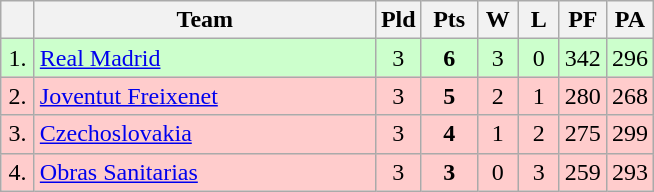<table class=wikitable style="text-align:center">
<tr>
<th width=15></th>
<th width=220>Team</th>
<th width=20>Pld</th>
<th width=30>Pts</th>
<th width=20>W</th>
<th width=20>L</th>
<th width=20>PF</th>
<th width=20>PA</th>
</tr>
<tr style="background: #ccffcc;">
<td>1.</td>
<td align=left> <a href='#'>Real Madrid</a></td>
<td>3</td>
<td><strong>6</strong></td>
<td>3</td>
<td>0</td>
<td>342</td>
<td>296</td>
</tr>
<tr style="background:#ffcccc;">
<td>2.</td>
<td align=left> <a href='#'>Joventut Freixenet</a></td>
<td>3</td>
<td><strong>5</strong></td>
<td>2</td>
<td>1</td>
<td>280</td>
<td>268</td>
</tr>
<tr style="background:#ffcccc;">
<td>3.</td>
<td align=left> <a href='#'>Czechoslovakia</a></td>
<td>3</td>
<td><strong>4</strong></td>
<td>1</td>
<td>2</td>
<td>275</td>
<td>299</td>
</tr>
<tr style="background:#ffcccc;">
<td>4.</td>
<td align=left> <a href='#'>Obras Sanitarias</a></td>
<td>3</td>
<td><strong>3</strong></td>
<td>0</td>
<td>3</td>
<td>259</td>
<td>293</td>
</tr>
</table>
